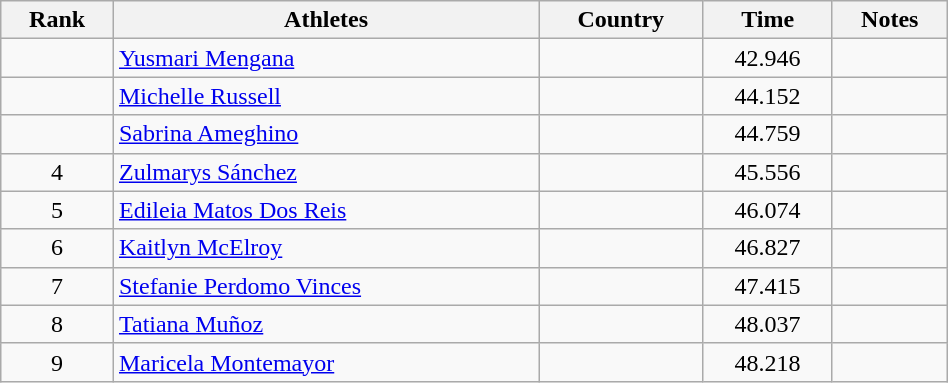<table class="wikitable" width=50% style="text-align:center">
<tr>
<th>Rank</th>
<th>Athletes</th>
<th>Country</th>
<th>Time</th>
<th>Notes</th>
</tr>
<tr>
<td></td>
<td align=left><a href='#'>Yusmari Mengana</a></td>
<td align=left></td>
<td>42.946</td>
<td></td>
</tr>
<tr>
<td></td>
<td align=left><a href='#'>Michelle Russell</a></td>
<td align=left></td>
<td>44.152</td>
<td></td>
</tr>
<tr>
<td></td>
<td align=left><a href='#'>Sabrina Ameghino</a></td>
<td align=left></td>
<td>44.759</td>
<td></td>
</tr>
<tr>
<td>4</td>
<td align=left><a href='#'>Zulmarys Sánchez</a></td>
<td align=left></td>
<td>45.556</td>
<td></td>
</tr>
<tr>
<td>5</td>
<td align=left><a href='#'>Edileia Matos Dos Reis</a></td>
<td align=left></td>
<td>46.074</td>
<td></td>
</tr>
<tr>
<td>6</td>
<td align=left><a href='#'>Kaitlyn McElroy</a></td>
<td align=left></td>
<td>46.827</td>
<td></td>
</tr>
<tr>
<td>7</td>
<td align=left><a href='#'>Stefanie Perdomo Vinces</a></td>
<td align=left></td>
<td>47.415</td>
<td></td>
</tr>
<tr>
<td>8</td>
<td align=left><a href='#'>Tatiana Muñoz</a></td>
<td align=left></td>
<td>48.037</td>
<td></td>
</tr>
<tr>
<td>9</td>
<td align=left><a href='#'>Maricela Montemayor</a></td>
<td align=left></td>
<td>48.218</td>
<td></td>
</tr>
</table>
